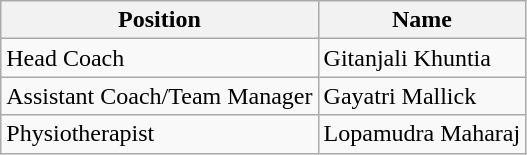<table class="wikitable">
<tr>
<th>Position</th>
<th>Name</th>
</tr>
<tr>
<td>Head Coach</td>
<td> Gitanjali Khuntia</td>
</tr>
<tr>
<td>Assistant Coach/Team Manager</td>
<td> Gayatri Mallick</td>
</tr>
<tr>
<td>Physiotherapist</td>
<td> Lopamudra Maharaj</td>
</tr>
</table>
